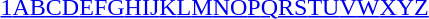<table id="toc" class="toc" summary="Class">
<tr>
<th></th>
</tr>
<tr>
<td style="text-align:center;"><a href='#'>1</a><a href='#'>A</a><a href='#'>B</a><a href='#'>C</a><a href='#'>D</a><a href='#'>E</a><a href='#'>F</a><a href='#'>G</a><a href='#'>H</a><a href='#'>I</a><a href='#'>J</a><a href='#'>K</a><a href='#'>L</a><a href='#'>M</a><a href='#'>N</a><a href='#'>O</a><a href='#'>P</a><a href='#'>Q</a><a href='#'>R</a><a href='#'>S</a><a href='#'>T</a><a href='#'>U</a><a href='#'>V</a><a href='#'>W</a><a href='#'>X</a><a href='#'>Y</a><a href='#'>Z</a></td>
</tr>
</table>
